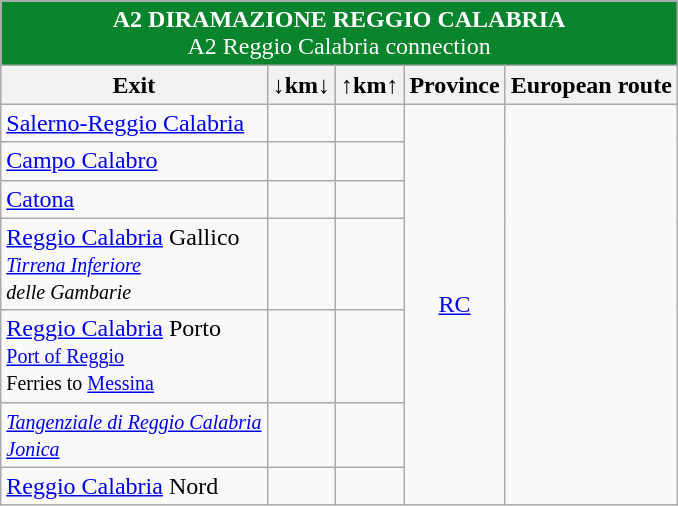<table class="wikitable">
<tr>
</tr>
<tr align="center" style="color: white;font-size:100%;" bgcolor="#08842c">
<td colspan="6"> <strong>A2 DIRAMAZIONE REGGIO CALABRIA</strong><br>A2 Reggio Calabria connection</td>
</tr>
<tr>
<th><strong>Exit</strong></th>
<th align="center"><strong>↓km↓</strong></th>
<th align="center"><strong>↑km↑</strong></th>
<th align="center"><strong>Province</strong></th>
<th align="center"><strong>European route</strong></th>
</tr>
<tr>
<td>   <a href='#'>Salerno-Reggio Calabria</a></td>
<td align="right"></td>
<td align="right"></td>
<td align="center" rowspan=7><a href='#'>RC</a></td>
<td align="center" rowspan=7></td>
</tr>
<tr>
<td> <a href='#'>Campo Calabro</a></td>
<td align="right"></td>
<td align="right"></td>
</tr>
<tr>
<td> <a href='#'>Catona</a></td>
<td align="right"></td>
<td align="right"></td>
</tr>
<tr>
<td> <a href='#'>Reggio Calabria</a> Gallico<br> <small><em><a href='#'>Tirrena Inferiore</a></em></small><br> <small><em>delle Gambarie</em></small></td>
<td align="right"></td>
<td align="right"></td>
</tr>
<tr>
<td> <a href='#'>Reggio Calabria</a> Porto<br><small> <a href='#'>Port of Reggio</a></small><br> <small>Ferries to <a href='#'>Messina</a></small></td>
<td align="right"></td>
<td align="right"></td>
</tr>
<tr>
<td>   <small><em><a href='#'>Tangenziale di Reggio Calabria</a></em></small><br>  <small><em><a href='#'>Jonica</a></em></small></td>
<td align="right"></td>
<td align="right"></td>
</tr>
<tr>
<td> <a href='#'>Reggio Calabria</a> Nord</td>
<td align="right"></td>
<td align="right"></td>
</tr>
</table>
